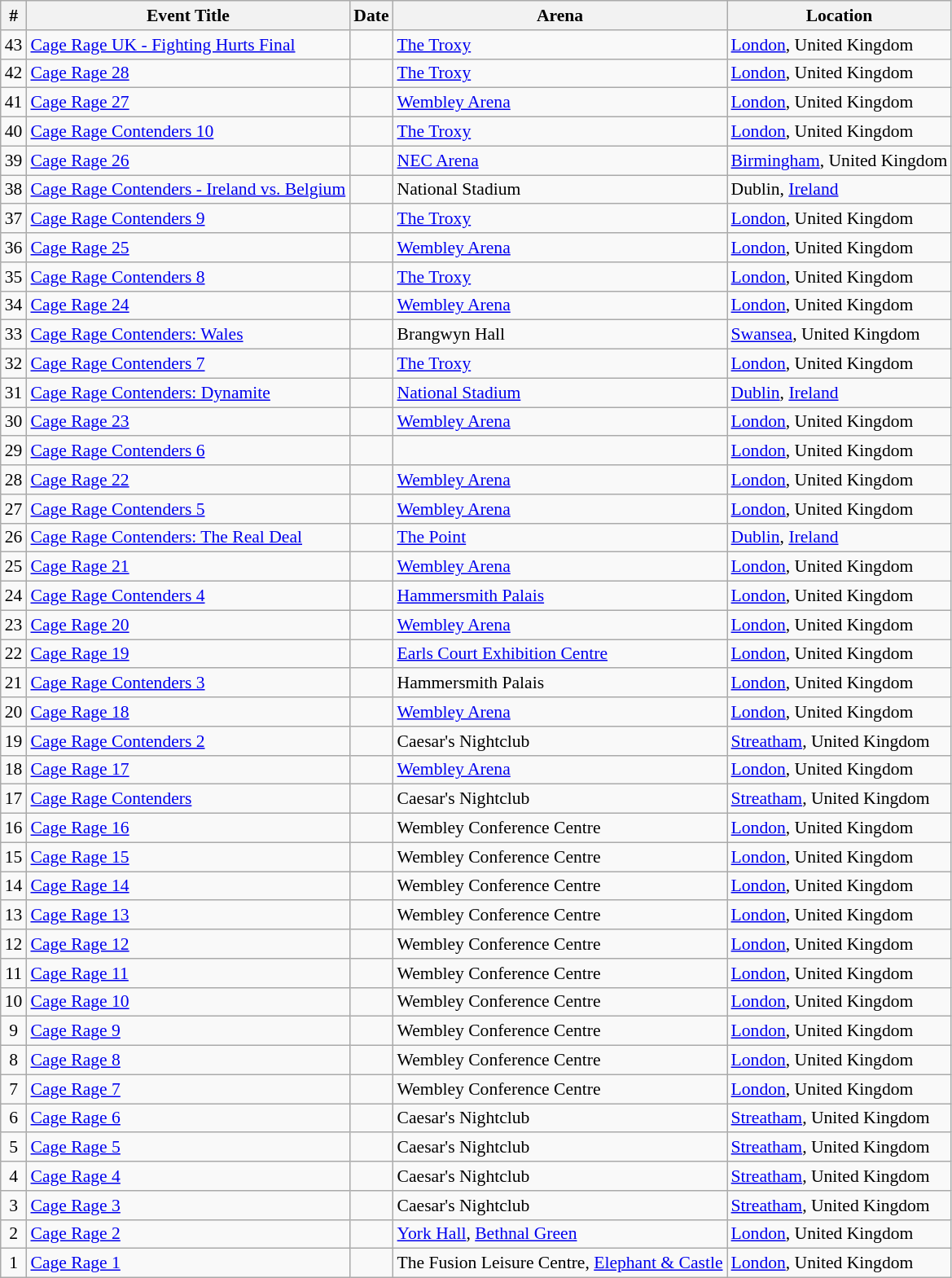<table class="sortable wikitable succession-box" style="font-size:90%;">
<tr>
<th scope="col">#</th>
<th scope="col">Event Title</th>
<th scope="col">Date</th>
<th scope="col">Arena</th>
<th scope="col">Location</th>
</tr>
<tr>
<td align=center>43</td>
<td><a href='#'>Cage Rage UK - Fighting Hurts Final</a></td>
<td></td>
<td><a href='#'>The Troxy</a></td>
<td><a href='#'>London</a>, United Kingdom</td>
</tr>
<tr>
<td align=center>42</td>
<td><a href='#'>Cage Rage 28</a></td>
<td></td>
<td><a href='#'>The Troxy</a></td>
<td><a href='#'>London</a>, United Kingdom</td>
</tr>
<tr>
<td align=center>41</td>
<td><a href='#'>Cage Rage 27</a></td>
<td></td>
<td><a href='#'>Wembley Arena</a></td>
<td><a href='#'>London</a>, United Kingdom</td>
</tr>
<tr>
<td align=center>40</td>
<td><a href='#'>Cage Rage Contenders 10</a></td>
<td></td>
<td><a href='#'>The Troxy</a></td>
<td><a href='#'>London</a>, United Kingdom</td>
</tr>
<tr>
<td align=center>39</td>
<td><a href='#'>Cage Rage 26</a></td>
<td></td>
<td><a href='#'>NEC Arena</a></td>
<td><a href='#'>Birmingham</a>, United Kingdom</td>
</tr>
<tr>
<td align=center>38</td>
<td><a href='#'>Cage Rage Contenders - Ireland vs. Belgium</a></td>
<td></td>
<td>National Stadium</td>
<td>Dublin, <a href='#'>Ireland</a></td>
</tr>
<tr>
<td align=center>37</td>
<td><a href='#'>Cage Rage Contenders 9</a></td>
<td></td>
<td><a href='#'>The Troxy</a></td>
<td><a href='#'>London</a>, United Kingdom</td>
</tr>
<tr>
<td align=center>36</td>
<td><a href='#'>Cage Rage 25</a></td>
<td></td>
<td><a href='#'>Wembley Arena</a></td>
<td><a href='#'>London</a>, United Kingdom</td>
</tr>
<tr>
<td align=center>35</td>
<td><a href='#'>Cage Rage Contenders 8</a></td>
<td></td>
<td><a href='#'>The Troxy</a></td>
<td><a href='#'>London</a>, United Kingdom</td>
</tr>
<tr>
<td align=center>34</td>
<td><a href='#'>Cage Rage 24</a></td>
<td></td>
<td><a href='#'>Wembley Arena</a></td>
<td><a href='#'>London</a>, United Kingdom</td>
</tr>
<tr>
<td align=center>33</td>
<td><a href='#'>Cage Rage Contenders: Wales</a></td>
<td></td>
<td>Brangwyn Hall</td>
<td><a href='#'>Swansea</a>, United Kingdom</td>
</tr>
<tr>
<td align=center>32</td>
<td><a href='#'>Cage Rage Contenders 7</a></td>
<td></td>
<td><a href='#'>The Troxy</a></td>
<td><a href='#'>London</a>, United Kingdom</td>
</tr>
<tr>
<td align=center>31</td>
<td><a href='#'>Cage Rage Contenders: Dynamite</a></td>
<td></td>
<td><a href='#'>National Stadium</a></td>
<td><a href='#'>Dublin</a>, <a href='#'>Ireland</a></td>
</tr>
<tr>
<td align=center>30</td>
<td><a href='#'>Cage Rage 23</a></td>
<td></td>
<td><a href='#'>Wembley Arena</a></td>
<td><a href='#'>London</a>, United Kingdom</td>
</tr>
<tr>
<td align=center>29</td>
<td><a href='#'>Cage Rage Contenders 6</a></td>
<td></td>
<td></td>
<td><a href='#'>London</a>, United Kingdom</td>
</tr>
<tr>
<td align=center>28</td>
<td><a href='#'>Cage Rage 22</a></td>
<td></td>
<td><a href='#'>Wembley Arena</a></td>
<td><a href='#'>London</a>, United Kingdom</td>
</tr>
<tr>
<td align=center>27</td>
<td><a href='#'>Cage Rage Contenders 5</a></td>
<td></td>
<td><a href='#'>Wembley Arena</a></td>
<td><a href='#'>London</a>, United Kingdom</td>
</tr>
<tr>
<td align=center>26</td>
<td><a href='#'>Cage Rage Contenders: The Real Deal</a></td>
<td></td>
<td><a href='#'>The Point</a></td>
<td><a href='#'>Dublin</a>, <a href='#'>Ireland</a></td>
</tr>
<tr>
<td align=center>25</td>
<td><a href='#'>Cage Rage 21</a></td>
<td></td>
<td><a href='#'>Wembley Arena</a></td>
<td><a href='#'>London</a>, United Kingdom</td>
</tr>
<tr>
<td align=center>24</td>
<td><a href='#'>Cage Rage Contenders 4</a></td>
<td></td>
<td><a href='#'>Hammersmith Palais</a></td>
<td><a href='#'>London</a>, United Kingdom</td>
</tr>
<tr>
<td align=center>23</td>
<td><a href='#'>Cage Rage 20</a></td>
<td></td>
<td><a href='#'>Wembley Arena</a></td>
<td><a href='#'>London</a>, United Kingdom</td>
</tr>
<tr>
<td align=center>22</td>
<td><a href='#'>Cage Rage 19</a></td>
<td></td>
<td><a href='#'>Earls Court Exhibition Centre</a></td>
<td><a href='#'>London</a>, United Kingdom</td>
</tr>
<tr>
<td align=center>21</td>
<td><a href='#'>Cage Rage Contenders 3</a></td>
<td></td>
<td>Hammersmith Palais</td>
<td><a href='#'>London</a>, United Kingdom</td>
</tr>
<tr>
<td align=center>20</td>
<td><a href='#'>Cage Rage 18</a></td>
<td></td>
<td><a href='#'>Wembley Arena</a></td>
<td><a href='#'>London</a>, United Kingdom</td>
</tr>
<tr>
<td align=center>19</td>
<td><a href='#'>Cage Rage Contenders 2</a></td>
<td></td>
<td>Caesar's Nightclub</td>
<td><a href='#'>Streatham</a>, United Kingdom</td>
</tr>
<tr>
<td align=center>18</td>
<td><a href='#'>Cage Rage 17</a></td>
<td></td>
<td><a href='#'>Wembley Arena</a></td>
<td><a href='#'>London</a>, United Kingdom</td>
</tr>
<tr>
<td align=center>17</td>
<td><a href='#'>Cage Rage Contenders</a></td>
<td></td>
<td>Caesar's Nightclub</td>
<td><a href='#'>Streatham</a>, United Kingdom</td>
</tr>
<tr>
<td align=center>16</td>
<td><a href='#'>Cage Rage 16</a></td>
<td></td>
<td>Wembley Conference Centre</td>
<td><a href='#'>London</a>, United Kingdom</td>
</tr>
<tr>
<td align=center>15</td>
<td><a href='#'>Cage Rage 15</a></td>
<td></td>
<td>Wembley Conference Centre</td>
<td><a href='#'>London</a>, United Kingdom</td>
</tr>
<tr>
<td align=center>14</td>
<td><a href='#'>Cage Rage 14</a></td>
<td></td>
<td>Wembley Conference Centre</td>
<td><a href='#'>London</a>, United Kingdom</td>
</tr>
<tr>
<td align=center>13</td>
<td><a href='#'>Cage Rage 13</a></td>
<td></td>
<td>Wembley Conference Centre</td>
<td><a href='#'>London</a>, United Kingdom</td>
</tr>
<tr>
<td align=center>12</td>
<td><a href='#'>Cage Rage 12</a></td>
<td></td>
<td>Wembley Conference Centre</td>
<td><a href='#'>London</a>, United Kingdom</td>
</tr>
<tr>
<td align=center>11</td>
<td><a href='#'>Cage Rage 11</a></td>
<td></td>
<td>Wembley Conference Centre</td>
<td><a href='#'>London</a>, United Kingdom</td>
</tr>
<tr>
<td align=center>10</td>
<td><a href='#'>Cage Rage 10</a></td>
<td></td>
<td>Wembley Conference Centre</td>
<td><a href='#'>London</a>, United Kingdom</td>
</tr>
<tr>
<td align=center>9</td>
<td><a href='#'>Cage Rage 9</a></td>
<td></td>
<td>Wembley Conference Centre</td>
<td><a href='#'>London</a>, United Kingdom</td>
</tr>
<tr>
<td align=center>8</td>
<td><a href='#'>Cage Rage 8</a></td>
<td></td>
<td>Wembley Conference Centre</td>
<td><a href='#'>London</a>, United Kingdom</td>
</tr>
<tr>
<td align=center>7</td>
<td><a href='#'>Cage Rage 7</a></td>
<td></td>
<td>Wembley Conference Centre</td>
<td><a href='#'>London</a>, United Kingdom</td>
</tr>
<tr>
<td align=center>6</td>
<td><a href='#'>Cage Rage 6</a></td>
<td></td>
<td>Caesar's Nightclub</td>
<td><a href='#'>Streatham</a>, United Kingdom</td>
</tr>
<tr>
<td align=center>5</td>
<td><a href='#'>Cage Rage 5</a></td>
<td></td>
<td>Caesar's Nightclub</td>
<td><a href='#'>Streatham</a>, United Kingdom</td>
</tr>
<tr>
<td align=center>4</td>
<td><a href='#'>Cage Rage 4</a></td>
<td></td>
<td>Caesar's Nightclub</td>
<td><a href='#'>Streatham</a>, United Kingdom</td>
</tr>
<tr>
<td align=center>3</td>
<td><a href='#'>Cage Rage 3</a></td>
<td></td>
<td>Caesar's Nightclub</td>
<td><a href='#'>Streatham</a>, United Kingdom</td>
</tr>
<tr>
<td align=center>2</td>
<td><a href='#'>Cage Rage 2</a></td>
<td></td>
<td><a href='#'>York Hall</a>, <a href='#'>Bethnal Green</a></td>
<td><a href='#'>London</a>, United Kingdom</td>
</tr>
<tr>
<td align=center>1</td>
<td><a href='#'>Cage Rage 1</a></td>
<td></td>
<td>The Fusion Leisure Centre, <a href='#'>Elephant & Castle</a></td>
<td><a href='#'>London</a>, United Kingdom</td>
</tr>
</table>
